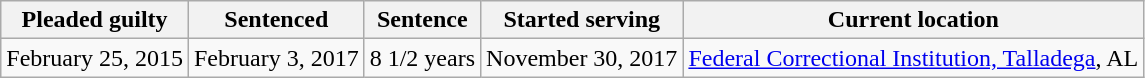<table class="wikitable">
<tr>
<th rowspan=1>Pleaded guilty</th>
<th rowspan=1>Sentenced</th>
<th rowspan=1>Sentence</th>
<th colspan=1>Started serving</th>
<th colspan=1>Current location</th>
</tr>
<tr>
<td>February 25, 2015</td>
<td>February 3, 2017</td>
<td>8 1/2 years</td>
<td>November 30, 2017</td>
<td><a href='#'>Federal Correctional Institution, Talladega</a>, AL</td>
</tr>
</table>
